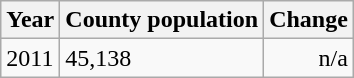<table class="wikitable">
<tr>
<th>Year</th>
<th>County population</th>
<th>Change</th>
</tr>
<tr>
<td>2011</td>
<td>45,138</td>
<td align="right">n/a</td>
</tr>
</table>
